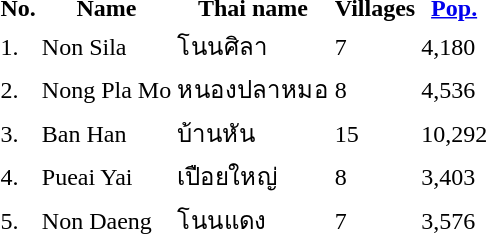<table>
<tr>
<th>No.</th>
<th>Name</th>
<th>Thai name</th>
<th>Villages</th>
<th><a href='#'>Pop.</a></th>
</tr>
<tr>
<td>1.</td>
<td>Non Sila</td>
<td>โนนศิลา</td>
<td>7</td>
<td>4,180</td>
<td></td>
</tr>
<tr>
<td>2.</td>
<td>Nong Pla Mo</td>
<td>หนองปลาหมอ</td>
<td>8</td>
<td>4,536</td>
<td></td>
</tr>
<tr>
<td>3.</td>
<td>Ban Han</td>
<td>บ้านหัน</td>
<td>15</td>
<td>10,292</td>
<td></td>
</tr>
<tr>
<td>4.</td>
<td>Pueai Yai</td>
<td>เปือยใหญ่</td>
<td>8</td>
<td>3,403</td>
<td></td>
</tr>
<tr>
<td>5.</td>
<td>Non Daeng</td>
<td>โนนแดง</td>
<td>7</td>
<td>3,576</td>
<td></td>
</tr>
</table>
